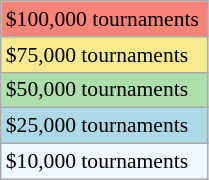<table class="wikitable" style="font-size:90%;" width=11%>
<tr bgcolor="#F88379">
<td>$100,000 tournaments</td>
</tr>
<tr bgcolor="#F7E98E">
<td>$75,000 tournaments</td>
</tr>
<tr bgcolor="#ADDFAD">
<td>$50,000 tournaments</td>
</tr>
<tr bgcolor="lightblue">
<td>$25,000 tournaments</td>
</tr>
<tr bgcolor="#f0f8ff">
<td>$10,000 tournaments</td>
</tr>
</table>
